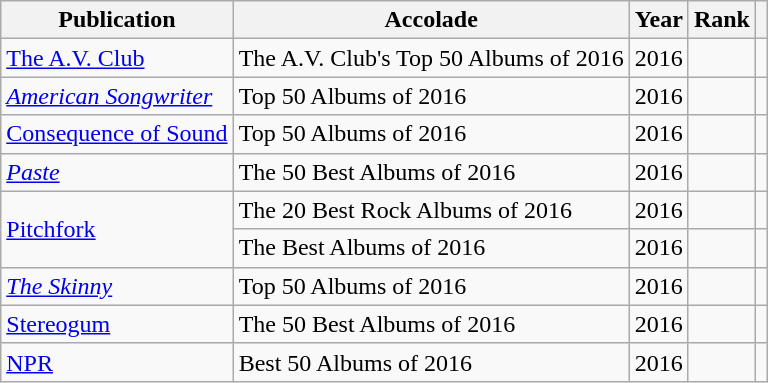<table class="sortable wikitable">
<tr>
<th>Publication</th>
<th>Accolade</th>
<th>Year</th>
<th>Rank</th>
<th class="unsortable"></th>
</tr>
<tr>
<td><a href='#'>The A.V. Club</a></td>
<td>The A.V. Club's Top 50 Albums of 2016</td>
<td>2016</td>
<td></td>
<td></td>
</tr>
<tr>
<td><em><a href='#'>American Songwriter</a></em></td>
<td>Top 50 Albums of 2016</td>
<td>2016</td>
<td></td>
<td></td>
</tr>
<tr>
<td><a href='#'>Consequence of Sound</a></td>
<td>Top 50 Albums of 2016</td>
<td>2016</td>
<td></td>
<td></td>
</tr>
<tr>
<td><em><a href='#'>Paste</a></em></td>
<td>The 50 Best Albums of 2016</td>
<td>2016</td>
<td></td>
<td></td>
</tr>
<tr>
<td rowspan="2"><a href='#'>Pitchfork</a></td>
<td>The 20 Best Rock Albums of 2016</td>
<td>2016</td>
<td></td>
<td></td>
</tr>
<tr>
<td>The Best Albums of 2016</td>
<td>2016</td>
<td></td>
<td></td>
</tr>
<tr>
<td><em><a href='#'>The Skinny</a></em></td>
<td>Top 50 Albums of 2016</td>
<td>2016</td>
<td></td>
<td></td>
</tr>
<tr>
<td><a href='#'>Stereogum</a></td>
<td>The 50 Best Albums of 2016</td>
<td>2016</td>
<td></td>
<td></td>
</tr>
<tr>
<td><a href='#'>NPR</a></td>
<td>Best 50 Albums of 2016</td>
<td>2016</td>
<td></td>
<td></td>
</tr>
</table>
